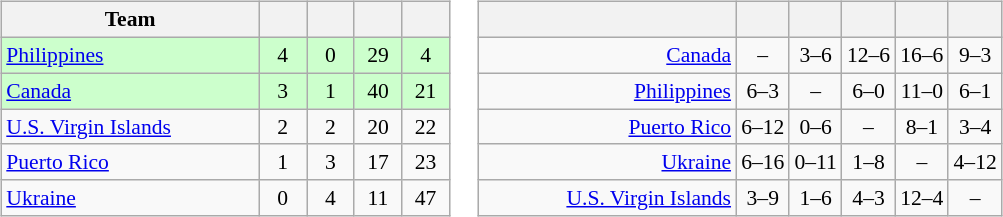<table>
<tr>
<td><br><table class="wikitable" style="text-align: center; font-size: 90%;">
<tr>
<th width=165>Team</th>
<th width=25></th>
<th width=25></th>
<th width=25></th>
<th width=25></th>
</tr>
<tr bgcolor="#ccffcc">
<td align="left"> <a href='#'>Philippines</a></td>
<td>4</td>
<td>0</td>
<td>29</td>
<td>4</td>
</tr>
<tr bgcolor="#ccffcc">
<td align="left"> <a href='#'>Canada</a></td>
<td>3</td>
<td>1</td>
<td>40</td>
<td>21</td>
</tr>
<tr>
<td align="left"> <a href='#'>U.S. Virgin Islands</a></td>
<td>2</td>
<td>2</td>
<td>20</td>
<td>22</td>
</tr>
<tr>
<td align="left"> <a href='#'>Puerto Rico</a></td>
<td>1</td>
<td>3</td>
<td>17</td>
<td>23</td>
</tr>
<tr>
<td align="left"> <a href='#'>Ukraine</a></td>
<td>0</td>
<td>4</td>
<td>11</td>
<td>47</td>
</tr>
</table>
</td>
<td><br><table class="wikitable" style="text-align:center; font-size:90%;">
<tr>
<th width=165> </th>
<th></th>
<th></th>
<th></th>
<th></th>
<th></th>
</tr>
<tr>
<td style="text-align:right;"><a href='#'>Canada</a> </td>
<td>–</td>
<td>3–6</td>
<td>12–6</td>
<td>16–6</td>
<td>9–3</td>
</tr>
<tr>
<td style="text-align:right;"><a href='#'>Philippines</a> </td>
<td>6–3</td>
<td>–</td>
<td>6–0</td>
<td>11–0</td>
<td>6–1</td>
</tr>
<tr>
<td style="text-align:right;"><a href='#'>Puerto Rico</a> </td>
<td>6–12</td>
<td>0–6</td>
<td>–</td>
<td>8–1</td>
<td>3–4</td>
</tr>
<tr>
<td style="text-align:right;"><a href='#'>Ukraine</a> </td>
<td>6–16</td>
<td>0–11</td>
<td>1–8</td>
<td>–</td>
<td>4–12</td>
</tr>
<tr>
<td style="text-align:right;"><a href='#'>U.S. Virgin Islands</a> </td>
<td>3–9</td>
<td>1–6</td>
<td>4–3</td>
<td>12–4</td>
<td>–</td>
</tr>
</table>
</td>
</tr>
</table>
